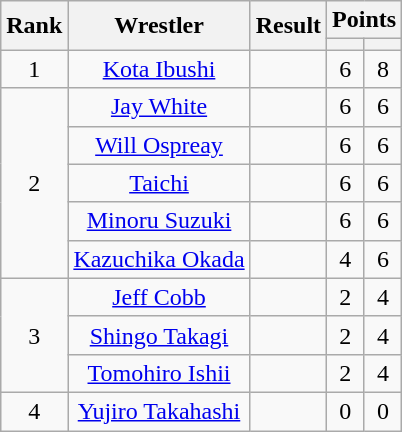<table class="wikitable mw-collapsible mw-collapsed" plainrowheaders sortable" style="text-align: center">
<tr>
<th scope="col" rowspan="2">Rank</th>
<th scope="col" rowspan="2">Wrestler</th>
<th scope="col" rowspan="2">Result</th>
<th scope="col" colspan="2">Points</th>
</tr>
<tr>
<th></th>
<th></th>
</tr>
<tr>
<td>1</td>
<td><a href='#'>Kota Ibushi</a></td>
<td></td>
<td>6</td>
<td>8</td>
</tr>
<tr>
<td rowspan="5">2</td>
<td><a href='#'>Jay White</a></td>
<td></td>
<td>6</td>
<td>6</td>
</tr>
<tr>
<td><a href='#'>Will Ospreay</a></td>
<td></td>
<td>6</td>
<td>6</td>
</tr>
<tr>
<td><a href='#'>Taichi</a></td>
<td></td>
<td>6</td>
<td>6</td>
</tr>
<tr>
<td><a href='#'>Minoru Suzuki</a></td>
<td></td>
<td>6</td>
<td>6</td>
</tr>
<tr>
<td><a href='#'>Kazuchika Okada</a></td>
<td></td>
<td>4</td>
<td>6</td>
</tr>
<tr>
<td rowspan="3">3</td>
<td><a href='#'>Jeff Cobb</a></td>
<td></td>
<td>2</td>
<td>4</td>
</tr>
<tr>
<td><a href='#'>Shingo Takagi</a></td>
<td></td>
<td>2</td>
<td>4</td>
</tr>
<tr>
<td><a href='#'>Tomohiro Ishii</a></td>
<td></td>
<td>2</td>
<td>4</td>
</tr>
<tr>
<td>4</td>
<td><a href='#'>Yujiro Takahashi</a></td>
<td></td>
<td>0</td>
<td>0</td>
</tr>
</table>
